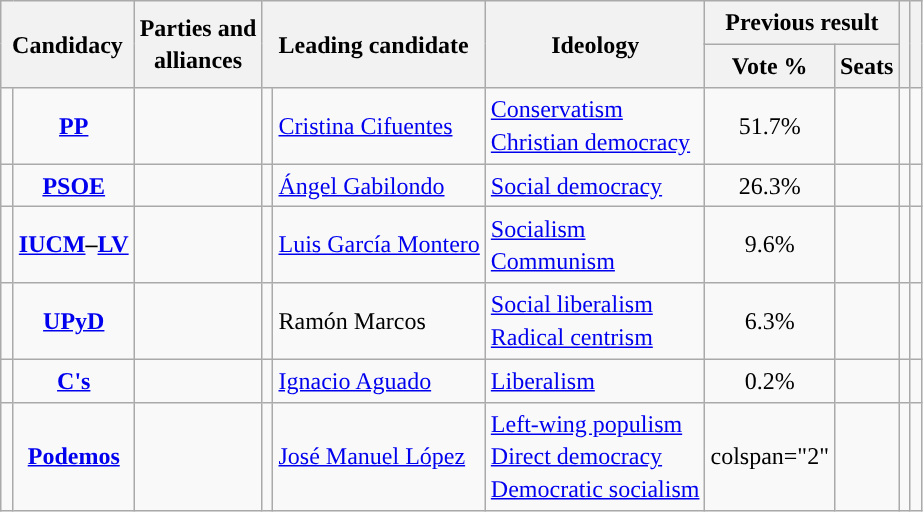<table class="wikitable" style="line-height:1.35em; text-align:left;">
<tr>
<th colspan="2" rowspan="2">Candidacy</th>
<th rowspan="2">Parties and<br>alliances</th>
<th colspan="2" rowspan="2">Leading candidate</th>
<th rowspan="2">Ideology</th>
<th colspan="2">Previous result</th>
<th rowspan="2"></th>
<th rowspan="2"></th>
</tr>
<tr>
<th>Vote %</th>
<th>Seats</th>
</tr>
<tr>
<td width="1" style="color:inherit;background:"></td>
<td align="center"><strong><a href='#'>PP</a></strong></td>
<td></td>
<td></td>
<td><a href='#'>Cristina Cifuentes</a></td>
<td><a href='#'>Conservatism</a><br><a href='#'>Christian democracy</a></td>
<td align="center">51.7%</td>
<td></td>
<td></td>
<td></td>
</tr>
<tr>
<td style="color:inherit;background:"></td>
<td align="center"><strong><a href='#'>PSOE</a></strong></td>
<td></td>
<td></td>
<td><a href='#'>Ángel Gabilondo</a></td>
<td><a href='#'>Social democracy</a></td>
<td align="center">26.3%</td>
<td></td>
<td></td>
<td></td>
</tr>
<tr>
<td style="color:inherit;background:"></td>
<td align="center"><strong><a href='#'>IUCM</a>–<a href='#'>LV</a></strong></td>
<td></td>
<td></td>
<td><a href='#'>Luis García Montero</a></td>
<td><a href='#'>Socialism</a><br><a href='#'>Communism</a></td>
<td align="center">9.6%</td>
<td></td>
<td></td>
<td></td>
</tr>
<tr>
<td style="color:inherit;background:"></td>
<td align="center"><strong><a href='#'>UPyD</a></strong></td>
<td></td>
<td></td>
<td>Ramón Marcos</td>
<td><a href='#'>Social liberalism</a><br><a href='#'>Radical centrism</a></td>
<td align="center">6.3%</td>
<td></td>
<td></td>
<td></td>
</tr>
<tr>
<td style="color:inherit;background:"></td>
<td align="center"><strong><a href='#'>C's</a></strong></td>
<td></td>
<td></td>
<td><a href='#'>Ignacio Aguado</a></td>
<td><a href='#'>Liberalism</a></td>
<td align="center">0.2%</td>
<td></td>
<td></td>
<td></td>
</tr>
<tr>
<td style="color:inherit;background:"></td>
<td align="center"><strong><a href='#'>Podemos</a></strong></td>
<td></td>
<td></td>
<td><a href='#'>José Manuel López</a></td>
<td><a href='#'>Left-wing populism</a><br><a href='#'>Direct democracy</a><br><a href='#'>Democratic socialism</a></td>
<td>colspan="2" </td>
<td></td>
<td></td>
</tr>
</table>
